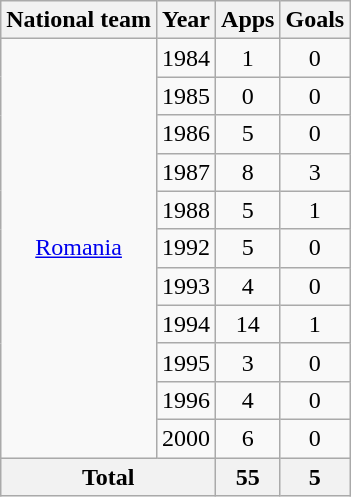<table class="wikitable" style="text-align:center">
<tr>
<th>National team</th>
<th>Year</th>
<th>Apps</th>
<th>Goals</th>
</tr>
<tr>
<td rowspan="11"><a href='#'>Romania</a></td>
<td>1984</td>
<td>1</td>
<td>0</td>
</tr>
<tr>
<td>1985</td>
<td>0</td>
<td>0</td>
</tr>
<tr>
<td>1986</td>
<td>5</td>
<td>0</td>
</tr>
<tr>
<td>1987</td>
<td>8</td>
<td>3</td>
</tr>
<tr>
<td>1988</td>
<td>5</td>
<td>1</td>
</tr>
<tr>
<td>1992</td>
<td>5</td>
<td>0</td>
</tr>
<tr>
<td>1993</td>
<td>4</td>
<td>0</td>
</tr>
<tr>
<td>1994</td>
<td>14</td>
<td>1</td>
</tr>
<tr>
<td>1995</td>
<td>3</td>
<td>0</td>
</tr>
<tr>
<td>1996</td>
<td>4</td>
<td>0</td>
</tr>
<tr>
<td>2000</td>
<td>6</td>
<td>0</td>
</tr>
<tr>
<th colspan="2">Total</th>
<th>55</th>
<th>5</th>
</tr>
</table>
